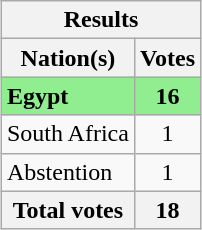<table class="wikitable" style="margin:1em auto; float:center; text-align:center">
<tr>
<th colspan="2">Results</th>
</tr>
<tr>
<th>Nation(s)</th>
<th>Votes</th>
</tr>
<tr style="background:#90ee90">
<td align=left> <strong>Egypt</strong></td>
<td><strong>16</strong></td>
</tr>
<tr>
<td align=left> South Africa</td>
<td>1</td>
</tr>
<tr>
<td align=left>Abstention</td>
<td>1</td>
</tr>
<tr>
<th align=left>Total votes</th>
<th>18</th>
</tr>
</table>
